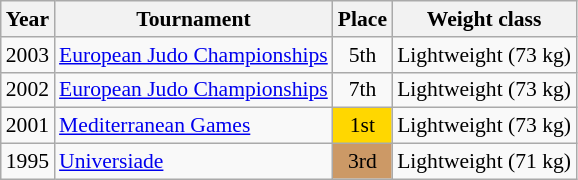<table class="wikitable" style="border-collapse: collapse; font-size: 90%;">
<tr>
<th>Year</th>
<th>Tournament</th>
<th>Place</th>
<th>Weight class</th>
</tr>
<tr>
<td>2003</td>
<td><a href='#'>European Judo Championships</a></td>
<td align="center">5th</td>
<td>Lightweight (73 kg)</td>
</tr>
<tr>
<td>2002</td>
<td><a href='#'>European Judo Championships</a></td>
<td align="center">7th</td>
<td>Lightweight (73 kg)</td>
</tr>
<tr>
<td>2001</td>
<td><a href='#'>Mediterranean Games</a></td>
<td bgcolor="gold" align="center">1st</td>
<td>Lightweight (73 kg)</td>
</tr>
<tr>
<td>1995</td>
<td><a href='#'>Universiade</a></td>
<td bgcolor="cc9966" align="center">3rd</td>
<td>Lightweight (71 kg)</td>
</tr>
</table>
